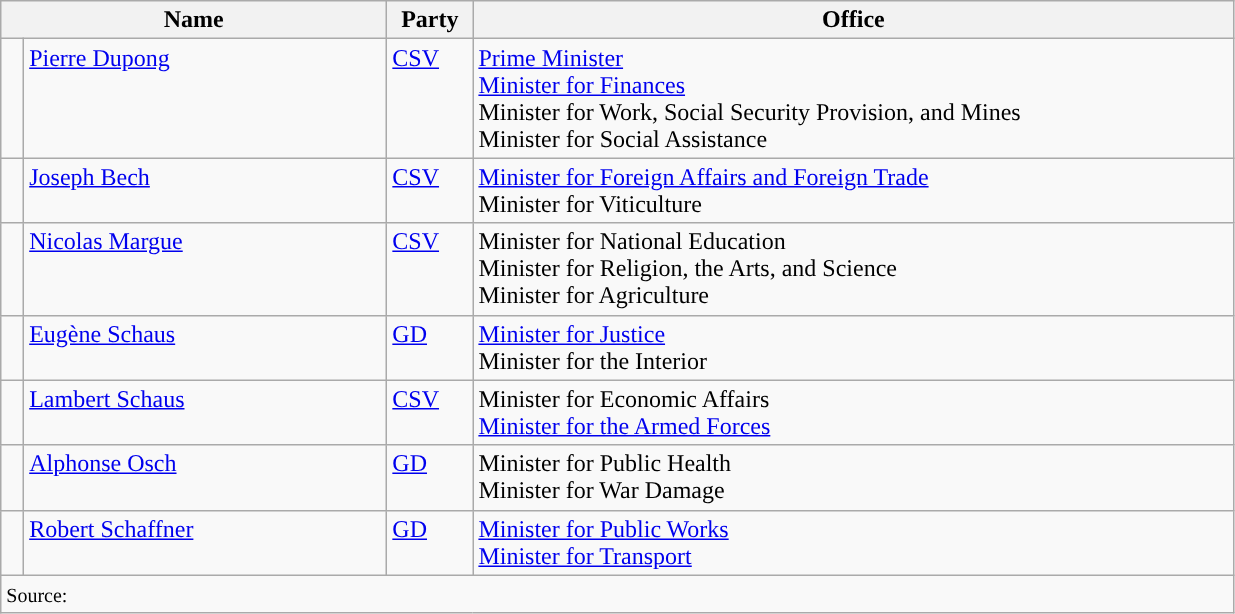<table class="wikitable">
<tr>
<th colspan=2 width=250px>Name</th>
<th width=50px>Party</th>
<th width=500px>Office</th>
</tr>
<tr>
<td style="background-color: "></td>
<td valign=top><a href='#'>Pierre Dupong</a></td>
<td valign=top><a href='#'>CSV</a></td>
<td><a href='#'>Prime Minister</a> <br> <a href='#'>Minister for Finances</a> <br> Minister for Work, Social Security Provision, and Mines <br> Minister for Social Assistance</td>
</tr>
<tr>
<td style="background-color: "></td>
<td valign=top><a href='#'>Joseph Bech</a></td>
<td valign=top><a href='#'>CSV</a></td>
<td><a href='#'>Minister for Foreign Affairs and Foreign Trade</a> <br> Minister for Viticulture</td>
</tr>
<tr>
<td style="background-color: "></td>
<td valign=top><a href='#'>Nicolas Margue</a></td>
<td valign=top><a href='#'>CSV</a></td>
<td>Minister for National Education <br> Minister for Religion, the Arts, and Science <br> Minister for Agriculture</td>
</tr>
<tr>
<td style="background-color: "></td>
<td valign=top><a href='#'>Eugène Schaus</a></td>
<td valign=top><a href='#'>GD</a></td>
<td><a href='#'>Minister for Justice</a> <br> Minister for the Interior</td>
</tr>
<tr>
<td style="background-color: "></td>
<td valign=top><a href='#'>Lambert Schaus</a></td>
<td valign=top><a href='#'>CSV</a></td>
<td>Minister for Economic Affairs <br> <a href='#'>Minister for the Armed Forces</a></td>
</tr>
<tr>
<td style="background-color: "></td>
<td valign=top><a href='#'>Alphonse Osch</a></td>
<td valign=top><a href='#'>GD</a></td>
<td>Minister for Public Health <br> Minister for War Damage</td>
</tr>
<tr>
<td style="background-color: "></td>
<td valign=top><a href='#'>Robert Schaffner</a></td>
<td valign=top><a href='#'>GD</a></td>
<td><a href='#'>Minister for Public Works</a> <br> <a href='#'>Minister for Transport</a></td>
</tr>
<tr>
<td colspan=4><small>Source: </small></td>
</tr>
</table>
